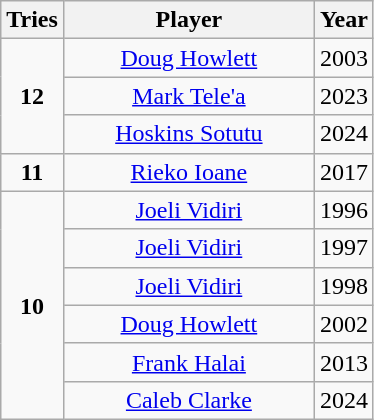<table class="wikitable sortable" style="text-align:center;">
<tr>
<th>Tries</th>
<th style="width:160px;">Player</th>
<th>Year</th>
</tr>
<tr>
<td rowspan="3"><strong>12</strong></td>
<td><a href='#'>Doug Howlett</a></td>
<td>2003</td>
</tr>
<tr>
<td><a href='#'>Mark Tele'a</a></td>
<td>2023</td>
</tr>
<tr>
<td><a href='#'>Hoskins Sotutu</a></td>
<td>2024</td>
</tr>
<tr>
<td><strong>11</strong></td>
<td><a href='#'>Rieko Ioane</a></td>
<td>2017</td>
</tr>
<tr>
<td rowspan="6"><strong>10</strong></td>
<td><a href='#'>Joeli Vidiri</a></td>
<td>1996</td>
</tr>
<tr>
<td><a href='#'>Joeli Vidiri</a></td>
<td>1997</td>
</tr>
<tr>
<td><a href='#'>Joeli Vidiri</a></td>
<td>1998</td>
</tr>
<tr>
<td><a href='#'>Doug Howlett</a></td>
<td>2002</td>
</tr>
<tr>
<td><a href='#'>Frank Halai</a></td>
<td>2013</td>
</tr>
<tr>
<td><a href='#'>Caleb Clarke</a></td>
<td>2024</td>
</tr>
</table>
